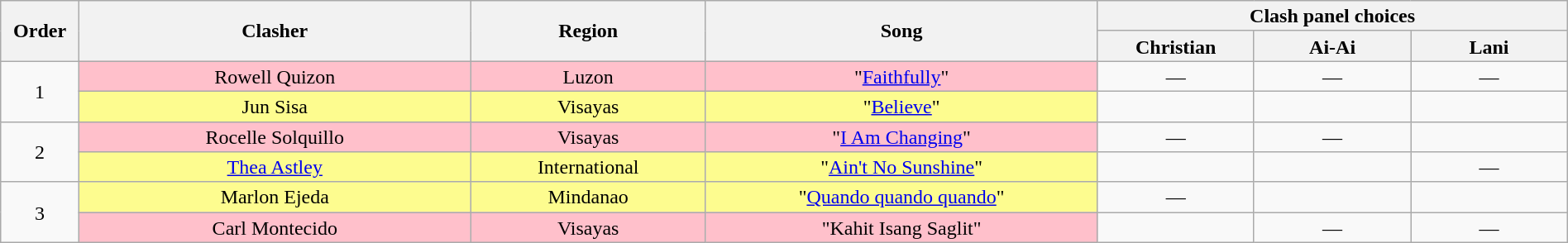<table class="wikitable" style="text-align:center; line-height:17px; width:100%;">
<tr>
<th rowspan="2" width="5%">Order</th>
<th rowspan="2" width="25%">Clasher</th>
<th rowspan="2">Region</th>
<th rowspan="2" width="25%">Song</th>
<th colspan="3" width="30%">Clash panel choices</th>
</tr>
<tr>
<th width="10%">Christian</th>
<th width="10%">Ai-Ai</th>
<th width="10%">Lani</th>
</tr>
<tr>
<td rowspan="2">1</td>
<td style="background:pink;">Rowell Quizon</td>
<td style="background:pink;">Luzon</td>
<td style="background:pink;">"<a href='#'>Faithfully</a>"</td>
<td>—</td>
<td>—</td>
<td>—</td>
</tr>
<tr>
<td style="background:#fdfc8f;">Jun Sisa</td>
<td style="background:#fdfc8f;">Visayas</td>
<td style="background:#fdfc8f;">"<a href='#'>Believe</a>"</td>
<td><strong></strong></td>
<td><strong></strong></td>
<td><strong></strong></td>
</tr>
<tr>
<td rowspan="2">2</td>
<td style="background:pink;">Rocelle Solquillo</td>
<td style="background:pink;">Visayas</td>
<td style="background:pink;">"<a href='#'>I Am Changing</a>"</td>
<td>—</td>
<td>—</td>
<td><strong></strong></td>
</tr>
<tr>
<td style="background:#fdfc8f;"><a href='#'>Thea Astley</a></td>
<td style="background:#fdfc8f;">International</td>
<td style="background:#fdfc8f;">"<a href='#'>Ain't No Sunshine</a>"</td>
<td><strong></strong></td>
<td><strong></strong></td>
<td>—</td>
</tr>
<tr>
<td rowspan="2">3</td>
<td style="background:#fdfc8f;">Marlon Ejeda</td>
<td style="background:#fdfc8f;">Mindanao</td>
<td style="background:#fdfc8f;">"<a href='#'>Quando quando quando</a>"</td>
<td>—</td>
<td><strong></strong></td>
<td><strong></strong></td>
</tr>
<tr>
<td style="background:pink;">Carl Montecido</td>
<td style="background:pink;">Visayas</td>
<td style="background:pink;">"Kahit Isang Saglit"</td>
<td><strong></strong></td>
<td>—</td>
<td>—</td>
</tr>
</table>
